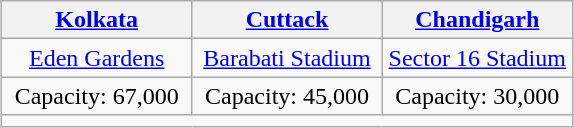<table class="wikitable" style="text-align:center;margin:0 auto">
<tr>
<th width="33%"><a href='#'>Kolkata</a></th>
<th width="33%"><a href='#'>Cuttack</a></th>
<th width="33%"><a href='#'>Chandigarh</a></th>
</tr>
<tr>
<td><a href='#'>Eden Gardens</a></td>
<td><a href='#'>Barabati Stadium</a></td>
<td><a href='#'>Sector 16 Stadium</a></td>
</tr>
<tr>
<td>Capacity: 67,000</td>
<td>Capacity: 45,000</td>
<td>Capacity: 30,000</td>
</tr>
<tr>
<td colspan="3"></td>
</tr>
</table>
